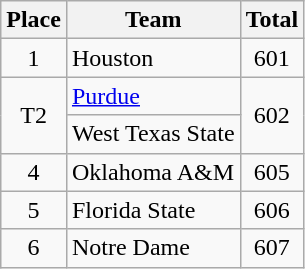<table class="wikitable" style="text-align:center">
<tr>
<th>Place</th>
<th>Team</th>
<th>Total</th>
</tr>
<tr>
<td>1</td>
<td align=left>Houston</td>
<td>601</td>
</tr>
<tr>
<td rowspan=2>T2</td>
<td align=left><a href='#'>Purdue</a></td>
<td rowspan=2>602</td>
</tr>
<tr>
<td align=left>West Texas State</td>
</tr>
<tr>
<td>4</td>
<td align=left>Oklahoma A&M</td>
<td>605</td>
</tr>
<tr>
<td>5</td>
<td align=left>Florida State</td>
<td>606</td>
</tr>
<tr>
<td>6</td>
<td align=left>Notre Dame</td>
<td>607</td>
</tr>
</table>
